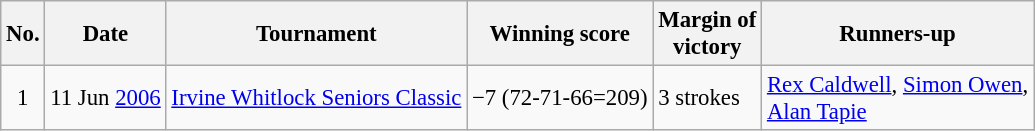<table class="wikitable" style="font-size:95%;">
<tr>
<th>No.</th>
<th>Date</th>
<th>Tournament</th>
<th>Winning score</th>
<th>Margin of<br>victory</th>
<th>Runners-up</th>
</tr>
<tr>
<td align=center>1</td>
<td align=right>11 Jun <a href='#'>2006</a></td>
<td><a href='#'>Irvine Whitlock Seniors Classic</a></td>
<td>−7 (72-71-66=209)</td>
<td>3 strokes</td>
<td> <a href='#'>Rex Caldwell</a>,  <a href='#'>Simon Owen</a>,<br> <a href='#'>Alan Tapie</a></td>
</tr>
</table>
